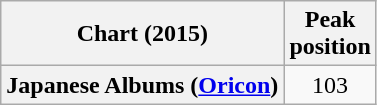<table class="wikitable plainrowheaders" style="text-align:center">
<tr>
<th scope="col">Chart (2015)</th>
<th scope="col">Peak<br> position</th>
</tr>
<tr>
<th scope="row">Japanese Albums (<a href='#'>Oricon</a>)</th>
<td>103</td>
</tr>
</table>
